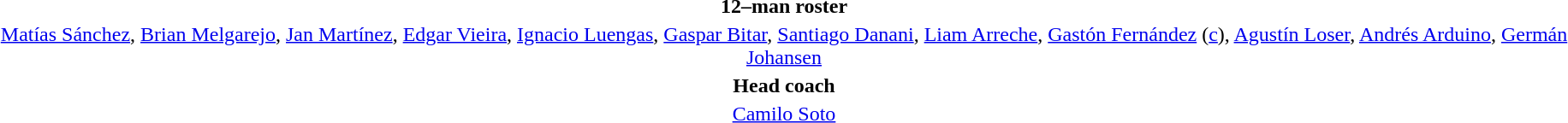<table style="text-align: center; margin-top: 2em; margin-left: auto; margin-right: auto">
<tr>
<td><strong>12–man roster</strong></td>
</tr>
<tr>
<td><a href='#'>Matías Sánchez</a>, <a href='#'>Brian Melgarejo</a>, <a href='#'>Jan Martínez</a>, <a href='#'>Edgar Vieira</a>, <a href='#'>Ignacio Luengas</a>, <a href='#'>Gaspar Bitar</a>, <a href='#'>Santiago Danani</a>, <a href='#'>Liam Arreche</a>, <a href='#'>Gastón Fernández</a> (<a href='#'>c</a>), <a href='#'>Agustín Loser</a>, <a href='#'>Andrés Arduino</a>, <a href='#'>Germán Johansen</a></td>
</tr>
<tr>
<td><strong>Head coach</strong></td>
</tr>
<tr>
<td><a href='#'>Camilo Soto</a></td>
</tr>
</table>
